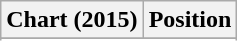<table class="wikitable sortable plainrowheaders" style="text-align:center">
<tr>
<th scope="col">Chart (2015)</th>
<th scope="col">Position</th>
</tr>
<tr>
</tr>
<tr>
</tr>
<tr>
</tr>
</table>
